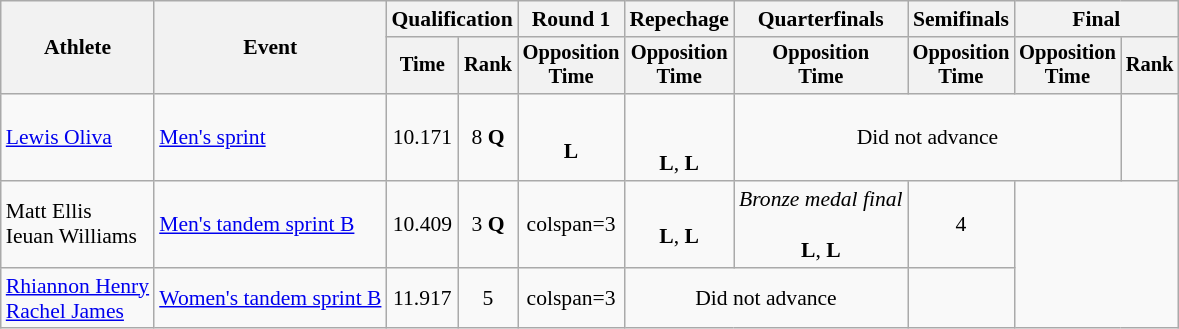<table class="wikitable" style="font-size:90%;">
<tr>
<th rowspan=2>Athlete</th>
<th rowspan=2>Event</th>
<th colspan=2>Qualification</th>
<th>Round 1</th>
<th>Repechage</th>
<th>Quarterfinals</th>
<th>Semifinals</th>
<th colspan=2>Final</th>
</tr>
<tr style="font-size:95%">
<th>Time</th>
<th>Rank</th>
<th>Opposition<br>Time</th>
<th>Opposition<br>Time</th>
<th>Opposition<br>Time</th>
<th>Opposition<br>Time</th>
<th>Opposition<br>Time</th>
<th>Rank</th>
</tr>
<tr align=center>
<td align=left><a href='#'>Lewis Oliva</a></td>
<td align=left><a href='#'>Men's sprint</a></td>
<td>10.171</td>
<td>8 <strong>Q</strong></td>
<td><br> <strong>L</strong></td>
<td><br><br><strong>L</strong>, <strong>L</strong></td>
<td colspan=3>Did not advance</td>
<td></td>
</tr>
<tr align=center>
<td align=left>Matt Ellis<br>Ieuan Williams</td>
<td align=left><a href='#'>Men's tandem sprint B</a></td>
<td>10.409</td>
<td>3 <strong>Q</strong></td>
<td>colspan=3 </td>
<td><br><strong>L</strong>, <strong>L</strong></td>
<td><em>Bronze medal final</em><br><br><strong>L</strong>, <strong>L</strong></td>
<td>4</td>
</tr>
<tr align=center>
<td align=left><a href='#'>Rhiannon Henry</a><br><a href='#'>Rachel James</a></td>
<td align=left rowspan=2><a href='#'>Women's tandem sprint B</a></td>
<td>11.917</td>
<td>5</td>
<td>colspan=3 </td>
<td colspan=2>Did not advance</td>
<td></td>
</tr>
</table>
